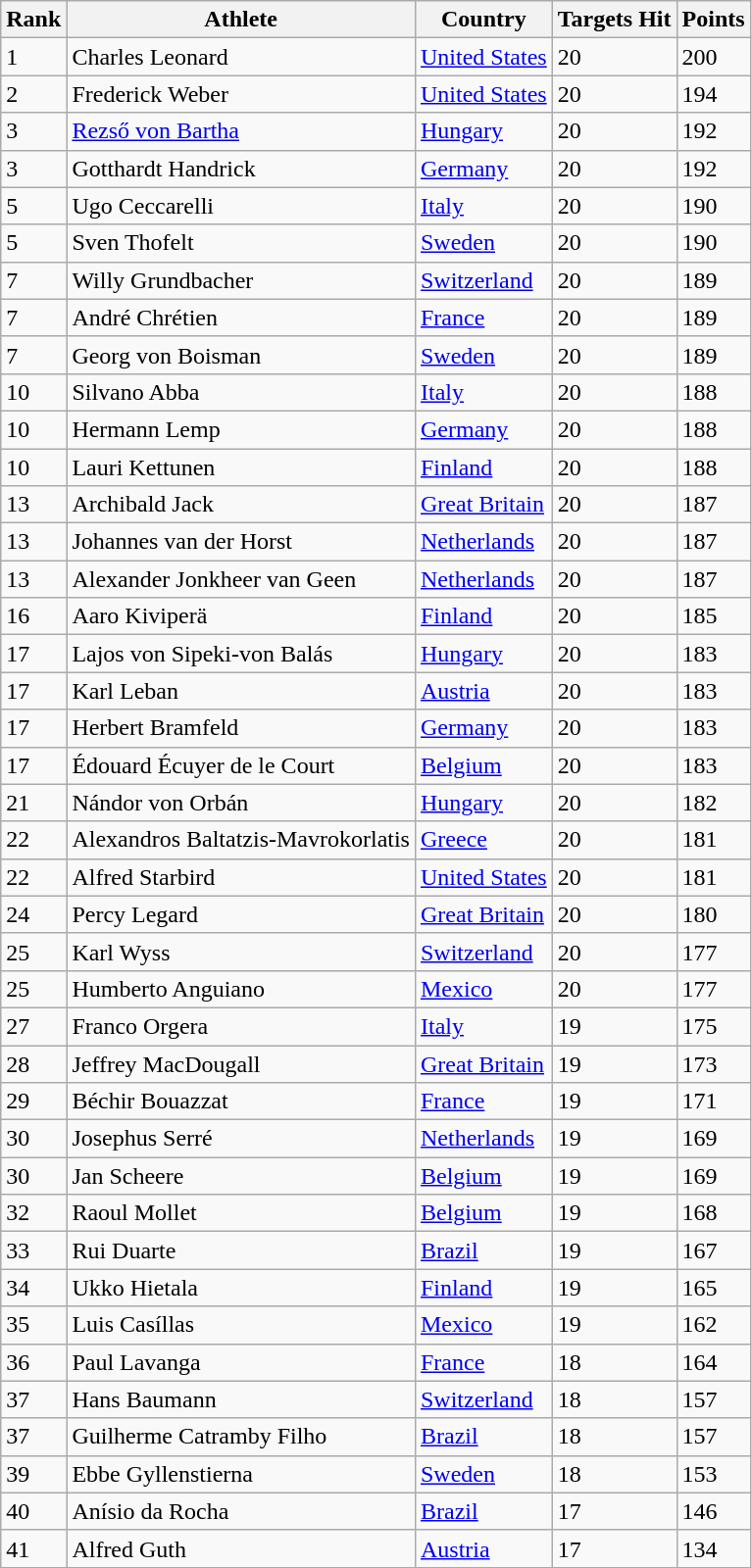<table class="wikitable">
<tr>
<th>Rank</th>
<th>Athlete</th>
<th>Country</th>
<th>Targets Hit</th>
<th>Points</th>
</tr>
<tr>
<td>1</td>
<td>Charles Leonard</td>
<td><a href='#'>United States</a></td>
<td>20</td>
<td>200</td>
</tr>
<tr>
<td>2</td>
<td>Frederick Weber</td>
<td><a href='#'>United States</a></td>
<td>20</td>
<td>194</td>
</tr>
<tr>
<td>3</td>
<td><a href='#'>Rezső von Bartha</a></td>
<td><a href='#'>Hungary</a></td>
<td>20</td>
<td>192</td>
</tr>
<tr>
<td>3</td>
<td>Gotthardt Handrick</td>
<td><a href='#'>Germany</a></td>
<td>20</td>
<td>192</td>
</tr>
<tr>
<td>5</td>
<td>Ugo Ceccarelli</td>
<td><a href='#'>Italy</a></td>
<td>20</td>
<td>190</td>
</tr>
<tr>
<td>5</td>
<td>Sven Thofelt</td>
<td><a href='#'>Sweden</a></td>
<td>20</td>
<td>190</td>
</tr>
<tr>
<td>7</td>
<td>Willy Grundbacher</td>
<td><a href='#'>Switzerland</a></td>
<td>20</td>
<td>189</td>
</tr>
<tr>
<td>7</td>
<td>André Chrétien</td>
<td><a href='#'>France</a></td>
<td>20</td>
<td>189</td>
</tr>
<tr>
<td>7</td>
<td>Georg von Boisman</td>
<td><a href='#'>Sweden</a></td>
<td>20</td>
<td>189</td>
</tr>
<tr>
<td>10</td>
<td>Silvano Abba</td>
<td><a href='#'>Italy</a></td>
<td>20</td>
<td>188</td>
</tr>
<tr>
<td>10</td>
<td>Hermann Lemp</td>
<td><a href='#'>Germany</a></td>
<td>20</td>
<td>188</td>
</tr>
<tr>
<td>10</td>
<td>Lauri Kettunen</td>
<td><a href='#'>Finland</a></td>
<td>20</td>
<td>188</td>
</tr>
<tr>
<td>13</td>
<td>Archibald Jack</td>
<td><a href='#'>Great Britain</a></td>
<td>20</td>
<td>187</td>
</tr>
<tr>
<td>13</td>
<td>Johannes van der Horst</td>
<td><a href='#'>Netherlands</a></td>
<td>20</td>
<td>187</td>
</tr>
<tr>
<td>13</td>
<td>Alexander Jonkheer van Geen</td>
<td><a href='#'>Netherlands</a></td>
<td>20</td>
<td>187</td>
</tr>
<tr>
<td>16</td>
<td>Aaro Kiviperä</td>
<td><a href='#'>Finland</a></td>
<td>20</td>
<td>185</td>
</tr>
<tr>
<td>17</td>
<td>Lajos von Sipeki-von Balás</td>
<td><a href='#'>Hungary</a></td>
<td>20</td>
<td>183</td>
</tr>
<tr>
<td>17</td>
<td>Karl Leban</td>
<td><a href='#'>Austria</a></td>
<td>20</td>
<td>183</td>
</tr>
<tr>
<td>17</td>
<td>Herbert Bramfeld</td>
<td><a href='#'>Germany</a></td>
<td>20</td>
<td>183</td>
</tr>
<tr>
<td>17</td>
<td>Édouard Écuyer de le Court</td>
<td><a href='#'>Belgium</a></td>
<td>20</td>
<td>183</td>
</tr>
<tr>
<td>21</td>
<td>Nándor von Orbán</td>
<td><a href='#'>Hungary</a></td>
<td>20</td>
<td>182</td>
</tr>
<tr>
<td>22</td>
<td>Alexandros Baltatzis-Mavrokorlatis</td>
<td><a href='#'>Greece</a></td>
<td>20</td>
<td>181</td>
</tr>
<tr>
<td>22</td>
<td>Alfred Starbird</td>
<td><a href='#'>United States</a></td>
<td>20</td>
<td>181</td>
</tr>
<tr>
<td>24</td>
<td>Percy Legard</td>
<td><a href='#'>Great Britain</a></td>
<td>20</td>
<td>180</td>
</tr>
<tr>
<td>25</td>
<td>Karl Wyss</td>
<td><a href='#'>Switzerland</a></td>
<td>20</td>
<td>177</td>
</tr>
<tr>
<td>25</td>
<td>Humberto Anguiano</td>
<td><a href='#'>Mexico</a></td>
<td>20</td>
<td>177</td>
</tr>
<tr>
<td>27</td>
<td>Franco Orgera</td>
<td><a href='#'>Italy</a></td>
<td>19</td>
<td>175</td>
</tr>
<tr>
<td>28</td>
<td>Jeffrey MacDougall</td>
<td><a href='#'>Great Britain</a></td>
<td>19</td>
<td>173</td>
</tr>
<tr>
<td>29</td>
<td>Béchir Bouazzat</td>
<td><a href='#'>France</a></td>
<td>19</td>
<td>171</td>
</tr>
<tr>
<td>30</td>
<td>Josephus Serré</td>
<td><a href='#'>Netherlands</a></td>
<td>19</td>
<td>169</td>
</tr>
<tr>
<td>30</td>
<td>Jan Scheere</td>
<td><a href='#'>Belgium</a></td>
<td>19</td>
<td>169</td>
</tr>
<tr>
<td>32</td>
<td>Raoul Mollet</td>
<td><a href='#'>Belgium</a></td>
<td>19</td>
<td>168</td>
</tr>
<tr>
<td>33</td>
<td>Rui Duarte</td>
<td><a href='#'>Brazil</a></td>
<td>19</td>
<td>167</td>
</tr>
<tr>
<td>34</td>
<td>Ukko Hietala</td>
<td><a href='#'>Finland</a></td>
<td>19</td>
<td>165</td>
</tr>
<tr>
<td>35</td>
<td>Luis Casíllas</td>
<td><a href='#'>Mexico</a></td>
<td>19</td>
<td>162</td>
</tr>
<tr>
<td>36</td>
<td>Paul Lavanga</td>
<td><a href='#'>France</a></td>
<td>18</td>
<td>164</td>
</tr>
<tr>
<td>37</td>
<td>Hans Baumann</td>
<td><a href='#'>Switzerland</a></td>
<td>18</td>
<td>157</td>
</tr>
<tr>
<td>37</td>
<td>Guilherme Catramby Filho</td>
<td><a href='#'>Brazil</a></td>
<td>18</td>
<td>157</td>
</tr>
<tr>
<td>39</td>
<td>Ebbe Gyllenstierna</td>
<td><a href='#'>Sweden</a></td>
<td>18</td>
<td>153</td>
</tr>
<tr>
<td>40</td>
<td>Anísio da Rocha</td>
<td><a href='#'>Brazil</a></td>
<td>17</td>
<td>146</td>
</tr>
<tr>
<td>41</td>
<td>Alfred Guth</td>
<td><a href='#'>Austria</a></td>
<td>17</td>
<td>134</td>
</tr>
</table>
